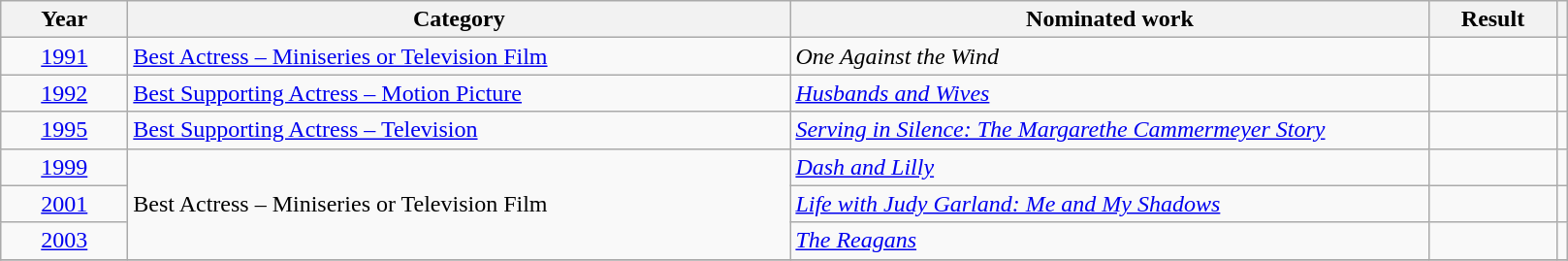<table class=wikitable>
<tr>
<th scope="col" style="width:5em;">Year</th>
<th scope="col" style="width:28em;">Category</th>
<th scope="col" style="width:27em;">Nominated work</th>
<th scope="col" style="width:5em;">Result</th>
<th></th>
</tr>
<tr>
<td style="text-align:center;"><a href='#'>1991</a></td>
<td><a href='#'>Best Actress – Miniseries or Television Film</a></td>
<td><em>One Against the Wind</em></td>
<td></td>
<td style="text-align:center;"></td>
</tr>
<tr>
<td style="text-align:center;"><a href='#'>1992</a></td>
<td><a href='#'>Best Supporting Actress – Motion Picture</a></td>
<td><em><a href='#'>Husbands and Wives</a></em></td>
<td></td>
<td style="text-align:center;"></td>
</tr>
<tr>
<td style="text-align:center;"><a href='#'>1995</a></td>
<td><a href='#'>Best Supporting Actress – Television</a></td>
<td><em><a href='#'>Serving in Silence: The Margarethe Cammermeyer Story</a></em></td>
<td></td>
<td style="text-align:center;"></td>
</tr>
<tr>
<td style="text-align:center;"><a href='#'>1999</a></td>
<td rowspan="3">Best Actress – Miniseries or Television Film</td>
<td><em><a href='#'>Dash and Lilly</a></em></td>
<td></td>
<td style="text-align:center;"></td>
</tr>
<tr>
<td style="text-align:center;"><a href='#'>2001</a></td>
<td><em><a href='#'>Life with Judy Garland: Me and My Shadows</a></em></td>
<td></td>
<td style="text-align:center;"></td>
</tr>
<tr>
<td style="text-align:center;"><a href='#'>2003</a></td>
<td><em><a href='#'>The Reagans</a></em></td>
<td></td>
<td style="text-align:center;"></td>
</tr>
<tr>
</tr>
</table>
